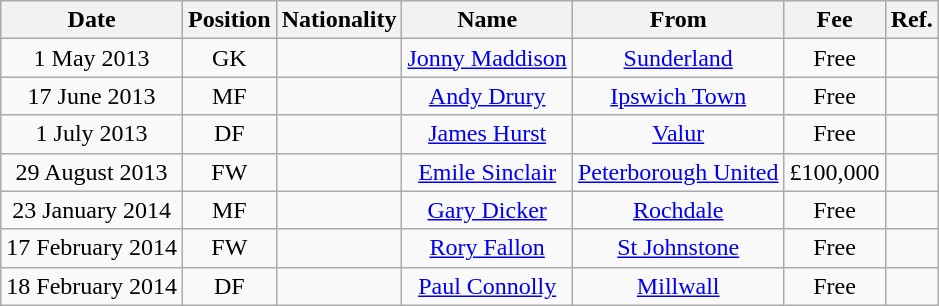<table class="wikitable" style="text-align:center;">
<tr>
<th>Date</th>
<th>Position</th>
<th>Nationality</th>
<th>Name</th>
<th>From</th>
<th>Fee</th>
<th>Ref.</th>
</tr>
<tr>
<td>1 May 2013</td>
<td>GK</td>
<td></td>
<td><a href='#'>Jonny Maddison</a></td>
<td><a href='#'>Sunderland</a></td>
<td>Free</td>
<td></td>
</tr>
<tr>
<td>17 June 2013</td>
<td>MF</td>
<td></td>
<td><a href='#'>Andy Drury</a></td>
<td><a href='#'>Ipswich Town</a></td>
<td>Free</td>
<td></td>
</tr>
<tr>
<td>1 July 2013</td>
<td>DF</td>
<td></td>
<td><a href='#'>James Hurst</a></td>
<td><a href='#'>Valur</a></td>
<td>Free</td>
<td></td>
</tr>
<tr>
<td>29 August 2013</td>
<td>FW</td>
<td></td>
<td><a href='#'>Emile Sinclair</a></td>
<td><a href='#'>Peterborough United</a></td>
<td>£100,000</td>
<td></td>
</tr>
<tr>
<td>23 January 2014</td>
<td>MF</td>
<td></td>
<td><a href='#'>Gary Dicker</a></td>
<td><a href='#'>Rochdale</a></td>
<td>Free</td>
<td></td>
</tr>
<tr>
<td>17 February 2014</td>
<td>FW</td>
<td></td>
<td><a href='#'>Rory Fallon</a></td>
<td><a href='#'>St Johnstone</a></td>
<td>Free</td>
<td></td>
</tr>
<tr>
<td>18 February 2014</td>
<td>DF</td>
<td></td>
<td><a href='#'>Paul Connolly</a></td>
<td><a href='#'>Millwall</a></td>
<td>Free</td>
<td></td>
</tr>
</table>
